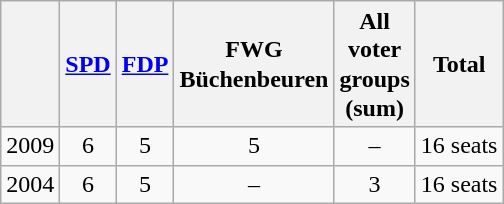<table class="wikitable" style="text-align:center">
<tr style="line-height:1.2">
<th> </th>
<th><a href='#'>SPD</a></th>
<th><a href='#'>FDP</a></th>
<th>FWG<br>Büchenbeuren</th>
<th>All<br>voter<br>groups<br>(sum)</th>
<th>Total</th>
</tr>
<tr>
<td>2009</td>
<td>6</td>
<td>5</td>
<td>5</td>
<td>–</td>
<td>16 seats</td>
</tr>
<tr>
<td>2004</td>
<td>6</td>
<td>5</td>
<td>–</td>
<td>3</td>
<td>16 seats</td>
</tr>
</table>
